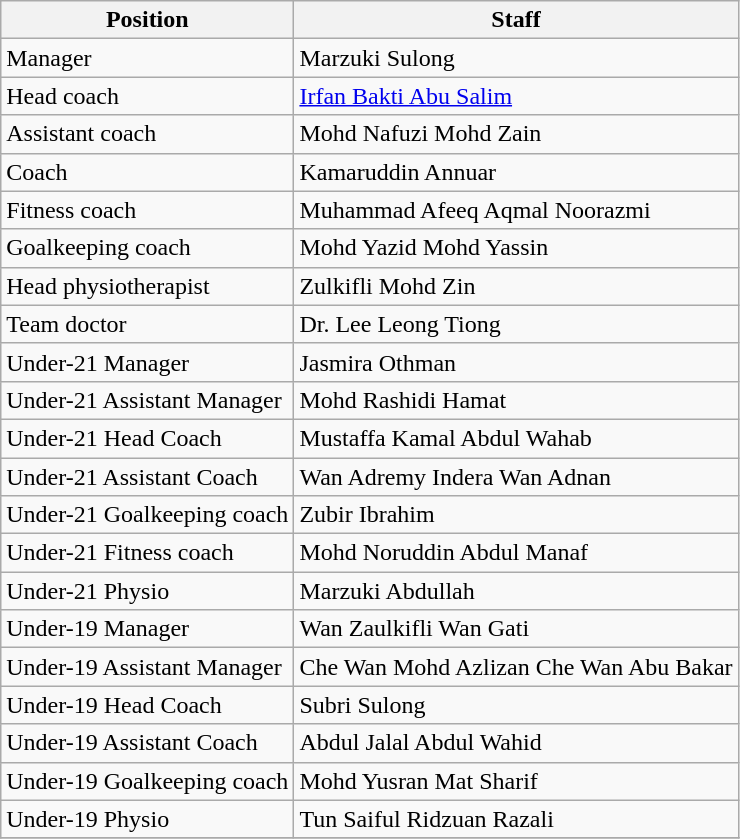<table class="wikitable">
<tr>
<th>Position</th>
<th>Staff</th>
</tr>
<tr>
<td>Manager</td>
<td> Marzuki Sulong</td>
</tr>
<tr>
<td>Head coach</td>
<td> <a href='#'>Irfan Bakti Abu Salim</a></td>
</tr>
<tr>
<td>Assistant coach</td>
<td> Mohd Nafuzi Mohd Zain</td>
</tr>
<tr>
<td>Coach</td>
<td> Kamaruddin Annuar</td>
</tr>
<tr>
<td>Fitness coach</td>
<td> Muhammad Afeeq Aqmal Noorazmi</td>
</tr>
<tr>
<td>Goalkeeping coach</td>
<td> Mohd Yazid Mohd Yassin</td>
</tr>
<tr>
<td>Head physiotherapist</td>
<td> Zulkifli Mohd Zin</td>
</tr>
<tr>
<td>Team doctor</td>
<td> Dr. Lee Leong Tiong</td>
</tr>
<tr>
<td>Under-21 Manager</td>
<td> Jasmira Othman</td>
</tr>
<tr>
<td>Under-21 Assistant Manager</td>
<td> Mohd Rashidi Hamat</td>
</tr>
<tr>
<td>Under-21 Head Coach</td>
<td> Mustaffa Kamal Abdul Wahab</td>
</tr>
<tr>
<td>Under-21 Assistant Coach</td>
<td> Wan Adremy Indera Wan Adnan</td>
</tr>
<tr>
<td>Under-21 Goalkeeping coach</td>
<td> Zubir Ibrahim</td>
</tr>
<tr>
<td>Under-21 Fitness coach</td>
<td> Mohd Noruddin Abdul Manaf</td>
</tr>
<tr>
<td>Under-21 Physio</td>
<td> Marzuki Abdullah</td>
</tr>
<tr>
<td>Under-19 Manager</td>
<td> Wan Zaulkifli Wan Gati</td>
</tr>
<tr>
<td>Under-19 Assistant Manager</td>
<td> Che Wan Mohd Azlizan Che Wan Abu Bakar</td>
</tr>
<tr>
<td>Under-19 Head Coach</td>
<td> Subri Sulong</td>
</tr>
<tr>
<td>Under-19 Assistant Coach</td>
<td> Abdul Jalal Abdul Wahid</td>
</tr>
<tr>
<td>Under-19 Goalkeeping coach</td>
<td> Mohd Yusran Mat Sharif</td>
</tr>
<tr>
<td>Under-19 Physio</td>
<td> Tun Saiful Ridzuan Razali</td>
</tr>
<tr>
</tr>
</table>
